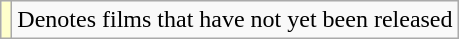<table class="wikitable">
<tr>
<td style="background:#FFFFCC;"></td>
<td>Denotes films that have not yet been released</td>
</tr>
</table>
